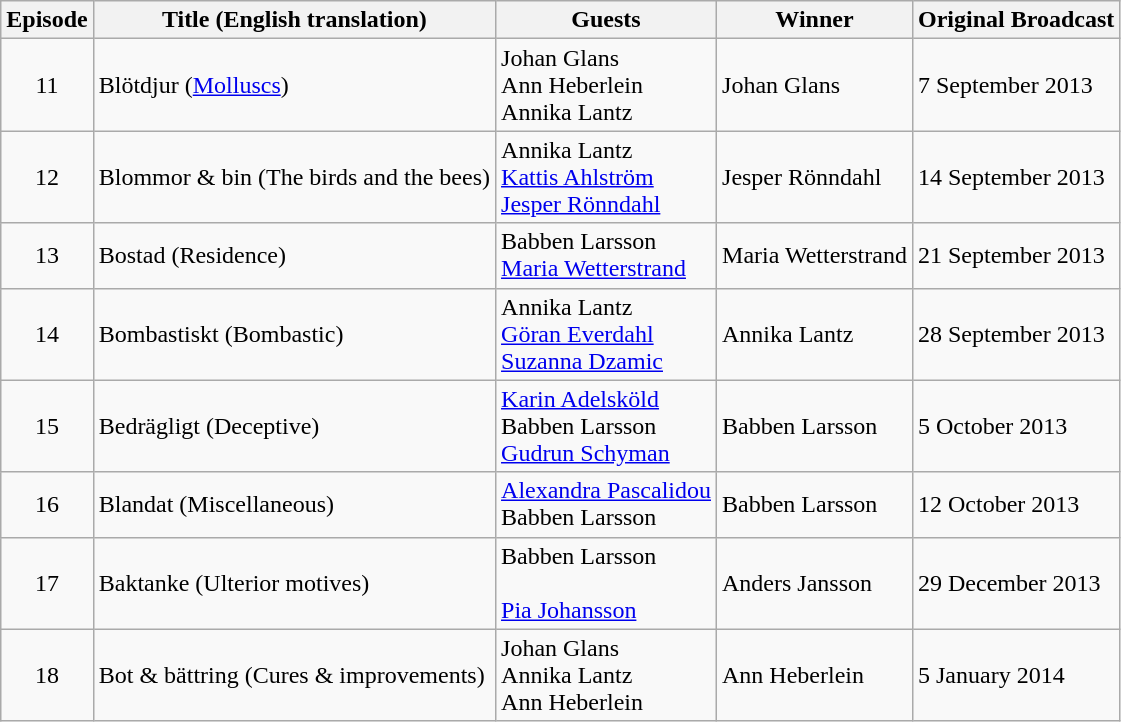<table class="wikitable">
<tr>
<th style="text-align: center;">Episode</th>
<th>Title (English translation)</th>
<th>Guests</th>
<th>Winner</th>
<th>Original Broadcast</th>
</tr>
<tr>
<td style="text-align: center;">11</td>
<td>Blötdjur (<a href='#'>Molluscs</a>)</td>
<td>Johan Glans<br>Ann Heberlein<br>Annika Lantz</td>
<td>Johan Glans</td>
<td>7 September 2013</td>
</tr>
<tr>
<td style="text-align: center;">12</td>
<td>Blommor & bin (The birds and the bees)</td>
<td>Annika Lantz<br><a href='#'>Kattis Ahlström</a><br><a href='#'>Jesper Rönndahl</a></td>
<td>Jesper Rönndahl</td>
<td>14 September 2013</td>
</tr>
<tr>
<td style="text-align: center;">13</td>
<td>Bostad (Residence)</td>
<td>Babben Larsson<br><a href='#'>Maria Wetterstrand</a><br></td>
<td>Maria Wetterstrand</td>
<td>21 September 2013</td>
</tr>
<tr>
<td style="text-align: center;">14</td>
<td>Bombastiskt (Bombastic)</td>
<td>Annika Lantz<br><a href='#'>Göran Everdahl</a><br><a href='#'>Suzanna Dzamic</a></td>
<td>Annika Lantz</td>
<td>28 September 2013</td>
</tr>
<tr>
<td style="text-align: center;">15</td>
<td>Bedrägligt (Deceptive)</td>
<td><a href='#'>Karin Adelsköld</a><br>Babben Larsson<br><a href='#'>Gudrun Schyman</a></td>
<td>Babben Larsson</td>
<td>5 October 2013</td>
</tr>
<tr>
<td style="text-align: center;">16</td>
<td>Blandat (Miscellaneous)</td>
<td><a href='#'>Alexandra Pascalidou</a><br>Babben Larsson<br></td>
<td>Babben Larsson</td>
<td>12 October 2013</td>
</tr>
<tr>
<td style="text-align: center;">17</td>
<td>Baktanke (Ulterior motives)</td>
<td>Babben Larsson<br><br><a href='#'>Pia Johansson</a></td>
<td>Anders Jansson</td>
<td>29 December 2013</td>
</tr>
<tr>
<td style="text-align: center;">18</td>
<td>Bot & bättring (Cures & improvements)</td>
<td>Johan Glans<br>Annika Lantz<br>Ann Heberlein</td>
<td>Ann Heberlein</td>
<td>5 January 2014</td>
</tr>
</table>
